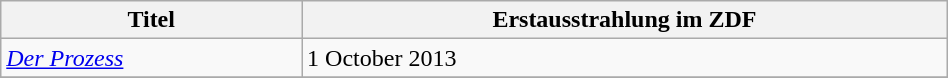<table class="wikitable" width="50%">
<tr class="hintergrundfarbe6">
<th>Titel</th>
<th>Erstausstrahlung im ZDF</th>
</tr>
<tr>
<td><em><a href='#'>Der Prozess</a></em></td>
<td>1 October 2013</td>
</tr>
<tr>
</tr>
</table>
